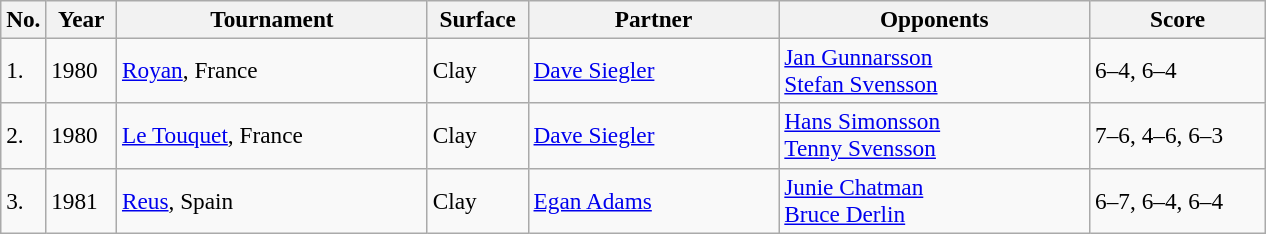<table class="sortable wikitable" style=font-size:97%>
<tr>
<th width=20>No.</th>
<th width=40>Year</th>
<th width=200>Tournament</th>
<th width=60>Surface</th>
<th width=160>Partner</th>
<th width=200>Opponents</th>
<th style="width:110px" class=unsortable>Score</th>
</tr>
<tr>
<td>1.</td>
<td>1980</td>
<td><a href='#'>Royan</a>, France</td>
<td>Clay</td>
<td> <a href='#'>Dave Siegler</a></td>
<td> <a href='#'>Jan Gunnarsson</a><br> <a href='#'>Stefan Svensson</a></td>
<td>6–4, 6–4</td>
</tr>
<tr>
<td>2.</td>
<td>1980</td>
<td><a href='#'>Le Touquet</a>, France</td>
<td>Clay</td>
<td> <a href='#'>Dave Siegler</a></td>
<td> <a href='#'>Hans Simonsson</a><br> <a href='#'>Tenny Svensson</a></td>
<td>7–6, 4–6, 6–3</td>
</tr>
<tr>
<td>3.</td>
<td>1981</td>
<td><a href='#'>Reus</a>, Spain</td>
<td>Clay</td>
<td> <a href='#'>Egan Adams</a></td>
<td> <a href='#'>Junie Chatman</a><br> <a href='#'>Bruce Derlin</a></td>
<td>6–7, 6–4, 6–4</td>
</tr>
</table>
